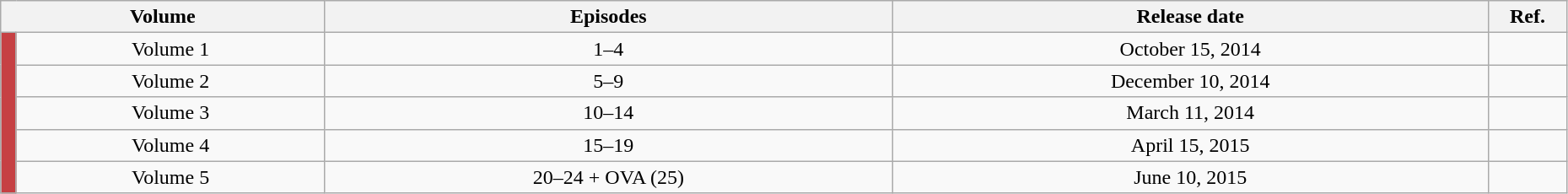<table class="wikitable" style="text-align: center; width: 98%;">
<tr>
<th colspan="2">Volume</th>
<th>Episodes</th>
<th>Release date</th>
<th width="5%">Ref.</th>
</tr>
<tr>
<td rowspan="5" width="1%" style="background: #C64043;"></td>
<td>Volume 1</td>
<td>1–4</td>
<td>October 15, 2014</td>
<td></td>
</tr>
<tr>
<td>Volume 2</td>
<td>5–9</td>
<td>December 10, 2014</td>
<td></td>
</tr>
<tr>
<td>Volume 3</td>
<td>10–14</td>
<td>March 11, 2014</td>
<td></td>
</tr>
<tr>
<td>Volume 4</td>
<td>15–19</td>
<td>April 15, 2015</td>
<td></td>
</tr>
<tr>
<td>Volume 5</td>
<td>20–24 + OVA (25)</td>
<td>June 10, 2015</td>
<td></td>
</tr>
</table>
